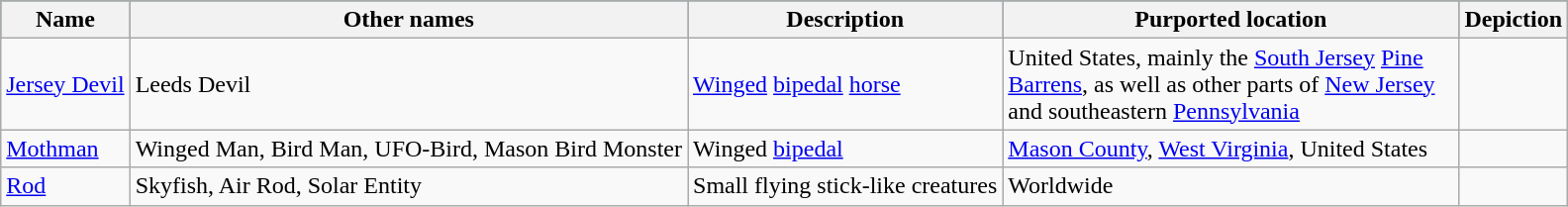<table class="wikitable sortable">
<tr style="background:#115a6c;">
<th>Name</th>
<th>Other names</th>
<th>Description</th>
<th width=300>Purported location</th>
<th class="unsortable">Depiction</th>
</tr>
<tr>
<td><a href='#'>Jersey Devil</a></td>
<td>Leeds Devil</td>
<td><a href='#'>Winged</a> <a href='#'>bipedal</a> <a href='#'>horse</a></td>
<td>United States, mainly the <a href='#'>South Jersey</a> <a href='#'>Pine Barrens</a>, as well as other parts of <a href='#'>New Jersey</a> and southeastern <a href='#'>Pennsylvania</a></td>
<td></td>
</tr>
<tr>
<td><a href='#'>Mothman</a></td>
<td>Winged Man, Bird Man, UFO-Bird, Mason Bird Monster</td>
<td>Winged <a href='#'>bipedal</a></td>
<td><a href='#'>Mason County</a>, <a href='#'>West Virginia</a>, United States</td>
<td></td>
</tr>
<tr>
<td><a href='#'>Rod</a></td>
<td>Skyfish, Air Rod, Solar Entity</td>
<td>Small flying stick-like creatures</td>
<td>Worldwide</td>
<td></td>
</tr>
</table>
